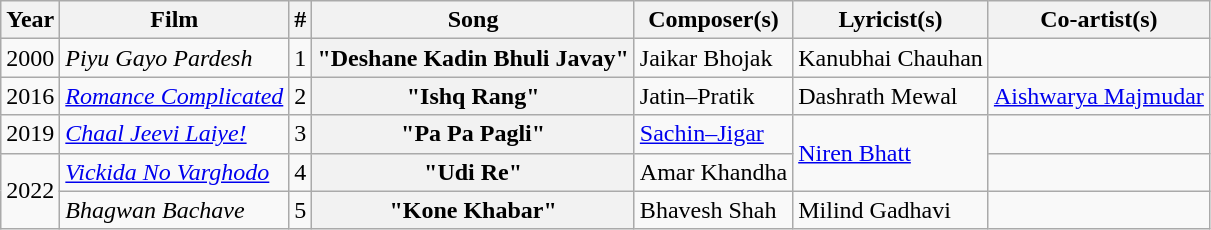<table class="wikitable plainrowheaders">
<tr>
<th scope="col">Year</th>
<th scope="col">Film</th>
<th>#</th>
<th scope="col">Song</th>
<th scope="col">Composer(s)</th>
<th scope="col">Lyricist(s)</th>
<th scope="col">Co-artist(s)</th>
</tr>
<tr>
<td>2000</td>
<td><em>Piyu Gayo Pardesh</em></td>
<td>1</td>
<th scope="row">"Deshane Kadin Bhuli Javay"</th>
<td>Jaikar Bhojak</td>
<td>Kanubhai Chauhan</td>
<td></td>
</tr>
<tr>
<td>2016</td>
<td><em><a href='#'>Romance Complicated</a></em></td>
<td>2</td>
<th scope="row">"Ishq Rang"</th>
<td>Jatin–Pratik</td>
<td>Dashrath Mewal</td>
<td><a href='#'>Aishwarya Majmudar</a></td>
</tr>
<tr>
<td>2019</td>
<td><em><a href='#'>Chaal Jeevi Laiye!</a></em></td>
<td>3</td>
<th scope="row">"Pa Pa Pagli"</th>
<td><a href='#'>Sachin–Jigar</a></td>
<td rowspan="2"><a href='#'>Niren Bhatt</a></td>
<td></td>
</tr>
<tr>
<td rowspan="2">2022</td>
<td><em><a href='#'>Vickida No Varghodo</a></em></td>
<td>4</td>
<th scope="row">"Udi Re"</th>
<td>Amar Khandha</td>
<td></td>
</tr>
<tr>
<td><em>Bhagwan Bachave</em></td>
<td>5</td>
<th scope="row">"Kone Khabar"</th>
<td>Bhavesh Shah</td>
<td>Milind Gadhavi</td>
<td></td>
</tr>
</table>
